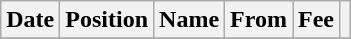<table class="wikitable" style="text-align:center;">
<tr>
<th>Date</th>
<th>Position</th>
<th>Name</th>
<th>From</th>
<th>Fee</th>
<th></th>
</tr>
<tr>
</tr>
</table>
